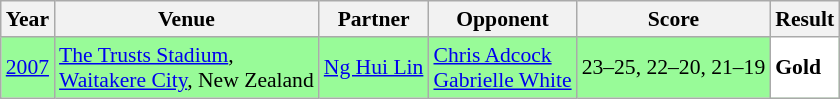<table class="sortable wikitable" style="font-size: 90%;">
<tr>
<th>Year</th>
<th>Venue</th>
<th>Partner</th>
<th>Opponent</th>
<th>Score</th>
<th>Result</th>
</tr>
<tr style="background:#98FB98">
<td align="center"><a href='#'>2007</a></td>
<td align="left"><a href='#'>The Trusts Stadium</a>,<br><a href='#'>Waitakere City</a>, New Zealand</td>
<td align="left"> <a href='#'>Ng Hui Lin</a></td>
<td align="left"> <a href='#'>Chris Adcock</a><br> <a href='#'>Gabrielle White</a></td>
<td align="left">23–25, 22–20, 21–19</td>
<td style="text-align:left; background:white"> <strong>Gold</strong></td>
</tr>
</table>
